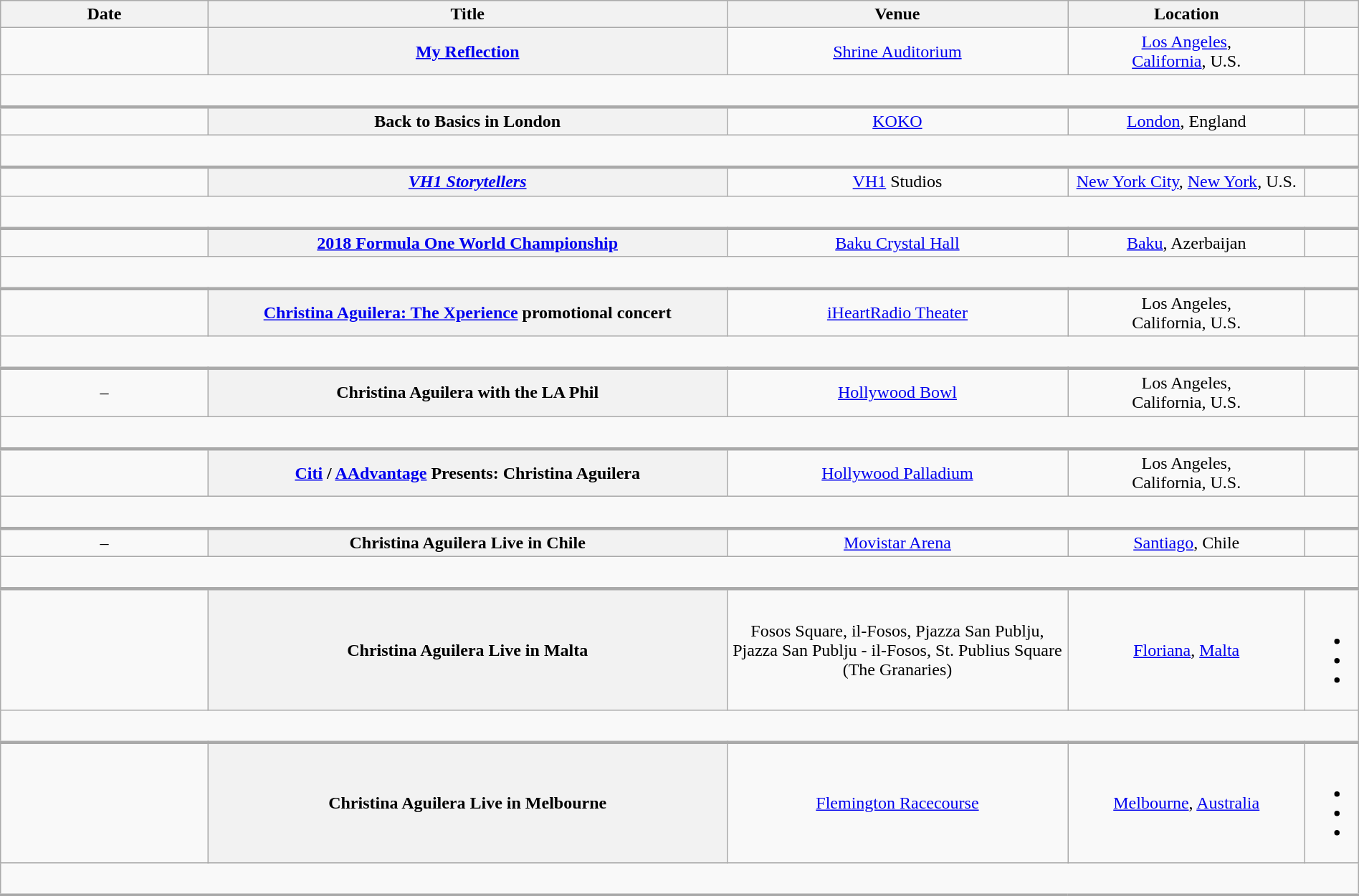<table class="wikitable sortable plainrowheaders" style="text-align:center;" width="100%">
<tr>
<th scope="col" width="14%">Date</th>
<th scope="col" width="35%">Title</th>
<th scope="col" width="23%">Venue</th>
<th scope="col" width="16%">Location</th>
<th class="unsortable" scope="col" width="2%"></th>
</tr>
<tr>
<td></td>
<th scope="row"><a href='#'>My Reflection</a></th>
<td><a href='#'>Shrine Auditorium</a></td>
<td><a href='#'>Los Angeles</a>,<br><a href='#'>California</a>, U.S.</td>
<td></td>
</tr>
<tr class="expand-child">
<td colspan="5" style = "border-bottom-width:3px; padding:5px;"><br></td>
</tr>
<tr>
<td></td>
<th scope="row">Back to Basics in London</th>
<td><a href='#'>KOKO</a></td>
<td><a href='#'>London</a>, England</td>
<td></td>
</tr>
<tr class="expand-child">
<td colspan="5" style = "border-bottom-width:3px; padding:5px;"><br></td>
</tr>
<tr>
<td></td>
<th scope="row"><em><a href='#'>VH1 Storytellers</a></em></th>
<td><a href='#'>VH1</a> Studios</td>
<td><a href='#'>New York City</a>, <a href='#'>New York</a>, U.S.</td>
<td></td>
</tr>
<tr class="expand-child">
<td colspan="5" style = "border-bottom-width:3px; padding:5px;"><br></td>
</tr>
<tr>
<td></td>
<th scope="row"><a href='#'>2018 Formula One World Championship</a></th>
<td><a href='#'>Baku Crystal Hall</a></td>
<td><a href='#'>Baku</a>, Azerbaijan</td>
<td></td>
</tr>
<tr class="expand-child">
<td colspan="5" style = "border-bottom-width:3px; padding:5px;"><br></td>
</tr>
<tr>
<td></td>
<th scope="row"><a href='#'>Christina Aguilera: The Xperience</a> promotional concert</th>
<td><a href='#'>iHeartRadio Theater</a></td>
<td>Los Angeles,<br>California, U.S.</td>
<td></td>
</tr>
<tr class="expand-child">
<td colspan="5" style = "border-bottom-width:3px; padding:5px;"><br></td>
</tr>
<tr>
<td>–<br></td>
<th scope="row">Christina Aguilera with the LA Phil</th>
<td><a href='#'>Hollywood Bowl</a></td>
<td>Los Angeles,<br>California, U.S.</td>
<td></td>
</tr>
<tr class="expand-child">
<td colspan="5" style = "border-bottom-width:3px; padding:5px;"><br></td>
</tr>
<tr>
<td></td>
<th scope="row"><a href='#'>Citi</a> / <a href='#'>AAdvantage</a> Presents: Christina Aguilera</th>
<td><a href='#'>Hollywood Palladium</a></td>
<td>Los Angeles,<br>California, U.S.</td>
<td></td>
</tr>
<tr class="expand-child">
<td colspan="5" style = "border-bottom-width:3px; padding:5px;"><br></td>
</tr>
<tr>
<td>–<br></td>
<th scope="row">Christina Aguilera Live in Chile</th>
<td><a href='#'>Movistar Arena</a></td>
<td><a href='#'>Santiago</a>, Chile</td>
<td></td>
</tr>
<tr class="expand-child">
<td colspan="5" style = "border-bottom-width:3px; padding:5px;"><br></td>
</tr>
<tr>
<td></td>
<th scope="row">Christina Aguilera Live in Malta</th>
<td>Fosos Square, il-Fosos, Pjazza San Publju, Pjazza San Publju - il-Fosos, St. Publius Square (The Granaries)</td>
<td><a href='#'>Floriana</a>, <a href='#'>Malta</a></td>
<td><br><ul><li></li><li></li><li></li></ul></td>
</tr>
<tr class="expand-child">
<td colspan="5" style = "border-bottom-width:3px; padding:5px;"><br></td>
</tr>
<tr>
<td></td>
<th scope="row">Christina Aguilera Live in Melbourne</th>
<td><a href='#'>Flemington Racecourse</a></td>
<td><a href='#'>Melbourne</a>, <a href='#'>Australia</a></td>
<td><br><ul><li></li><li></li><li></li></ul></td>
</tr>
<tr class="expand-child">
<td colspan="5" style = "border-bottom-width:3px; padding:5px;"><br></td>
</tr>
<tr>
</tr>
</table>
